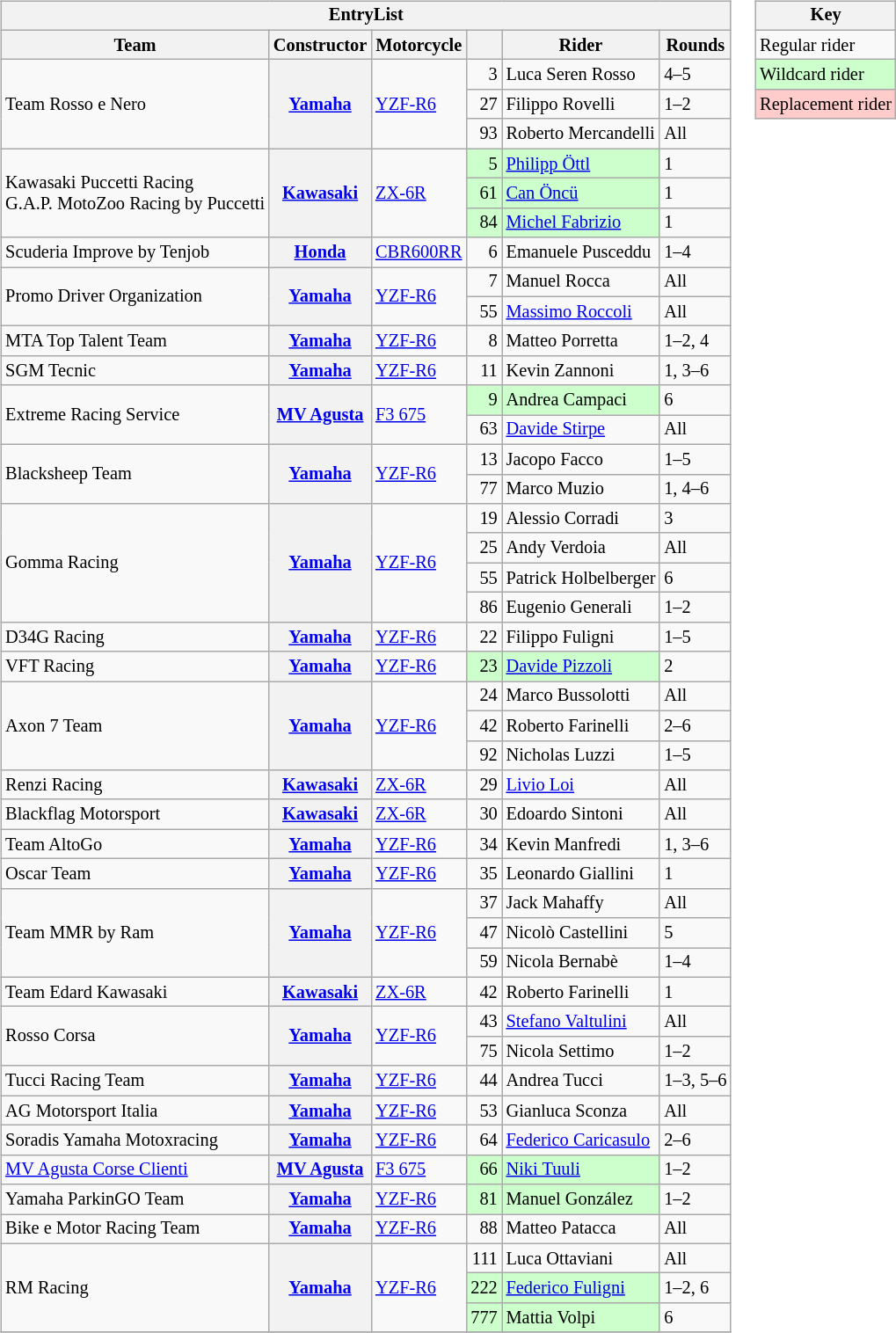<table>
<tr>
<td><br><table class="wikitable sortable" style="font-size: 85%">
<tr>
<th colspan=6>EntryList</th>
</tr>
<tr>
<th>Team</th>
<th>Constructor</th>
<th>Motorcycle</th>
<th></th>
<th>Rider</th>
<th class=unsortable>Rounds</th>
</tr>
<tr>
<td rowspan=3> Team Rosso e Nero</td>
<th rowspan=3><a href='#'>Yamaha</a></th>
<td rowspan=3><a href='#'>YZF-R6</a></td>
<td align=right>3</td>
<td> Luca Seren Rosso</td>
<td>4–5</td>
</tr>
<tr>
<td align=right>27</td>
<td> Filippo Rovelli</td>
<td>1–2</td>
</tr>
<tr>
<td align=right>93</td>
<td> Roberto Mercandelli</td>
<td>All</td>
</tr>
<tr>
<td rowspan=3> Kawasaki Puccetti Racing<br> G.A.P. MotoZoo Racing by Puccetti</td>
<th rowspan=3><a href='#'>Kawasaki</a></th>
<td rowspan=3><a href='#'>ZX-6R</a></td>
<td style="background:#ccffcc;" align=right>5</td>
<td style="background:#ccffcc;"> <a href='#'>Philipp Öttl</a></td>
<td>1</td>
</tr>
<tr>
<td style="background:#ccffcc;" align=right>61</td>
<td style="background:#ccffcc;"> <a href='#'>Can Öncü</a></td>
<td>1</td>
</tr>
<tr>
<td style="background:#ccffcc;" align=right>84</td>
<td style="background:#ccffcc;"> <a href='#'>Michel Fabrizio</a></td>
<td>1</td>
</tr>
<tr>
<td> Scuderia Improve by Tenjob</td>
<th><a href='#'>Honda</a></th>
<td><a href='#'>CBR600RR</a></td>
<td align=right>6</td>
<td> Emanuele Pusceddu</td>
<td>1–4</td>
</tr>
<tr>
<td rowspan=2> Promo Driver Organization</td>
<th rowspan=2><a href='#'>Yamaha</a></th>
<td rowspan=2><a href='#'>YZF-R6</a></td>
<td align=right>7</td>
<td> Manuel Rocca</td>
<td>All</td>
</tr>
<tr>
<td align=right>55</td>
<td> <a href='#'>Massimo Roccoli</a></td>
<td>All</td>
</tr>
<tr>
<td> MTA Top Talent Team</td>
<th><a href='#'>Yamaha</a></th>
<td><a href='#'>YZF-R6</a></td>
<td align=right>8</td>
<td> Matteo Porretta</td>
<td>1–2, 4</td>
</tr>
<tr>
<td> SGM Tecnic</td>
<th><a href='#'>Yamaha</a></th>
<td><a href='#'>YZF-R6</a></td>
<td align=right>11</td>
<td> Kevin Zannoni</td>
<td>1, 3–6</td>
</tr>
<tr>
<td rowspan=2> Extreme Racing Service</td>
<th rowspan=2><a href='#'>MV Agusta</a></th>
<td rowspan=2><a href='#'>F3 675</a></td>
<td style="background:#ccffcc;" align=right>9</td>
<td style="background:#ccffcc;"> Andrea Campaci</td>
<td>6</td>
</tr>
<tr>
<td align=right>63</td>
<td> <a href='#'>Davide Stirpe</a></td>
<td>All</td>
</tr>
<tr>
<td rowspan=2> Blacksheep Team</td>
<th rowspan=2><a href='#'>Yamaha</a></th>
<td rowspan=2><a href='#'>YZF-R6</a></td>
<td align=right>13</td>
<td> Jacopo Facco</td>
<td>1–5</td>
</tr>
<tr>
<td align=right>77</td>
<td> Marco Muzio</td>
<td>1, 4–6</td>
</tr>
<tr>
<td rowspan=4> Gomma Racing</td>
<th rowspan=4><a href='#'>Yamaha</a></th>
<td rowspan=4><a href='#'>YZF-R6</a></td>
<td align=right>19</td>
<td> Alessio Corradi</td>
<td>3</td>
</tr>
<tr>
<td align=right>25</td>
<td> Andy Verdoia</td>
<td>All</td>
</tr>
<tr>
<td align=right>55</td>
<td> Patrick Holbelberger</td>
<td>6</td>
</tr>
<tr>
<td align=right>86</td>
<td> Eugenio Generali</td>
<td>1–2</td>
</tr>
<tr>
<td> D34G Racing</td>
<th><a href='#'>Yamaha</a></th>
<td><a href='#'>YZF-R6</a></td>
<td align=right>22</td>
<td> Filippo Fuligni</td>
<td>1–5</td>
</tr>
<tr>
<td> VFT Racing</td>
<th><a href='#'>Yamaha</a></th>
<td><a href='#'>YZF-R6</a></td>
<td style="background:#ccffcc;" align=right>23</td>
<td style="background:#ccffcc;"> <a href='#'>Davide Pizzoli</a></td>
<td>2</td>
</tr>
<tr>
<td rowspan=3> Axon 7 Team</td>
<th rowspan=3><a href='#'>Yamaha</a></th>
<td rowspan=3><a href='#'>YZF-R6</a></td>
<td align=right>24</td>
<td> Marco Bussolotti</td>
<td>All</td>
</tr>
<tr>
<td align=right>42</td>
<td> Roberto Farinelli</td>
<td>2–6</td>
</tr>
<tr>
<td align=right>92</td>
<td> Nicholas Luzzi</td>
<td>1–5</td>
</tr>
<tr>
<td> Renzi Racing</td>
<th><a href='#'>Kawasaki</a></th>
<td><a href='#'>ZX-6R</a></td>
<td align=right>29</td>
<td> <a href='#'>Livio Loi</a></td>
<td>All</td>
</tr>
<tr>
<td> Blackflag Motorsport</td>
<th><a href='#'>Kawasaki</a></th>
<td><a href='#'>ZX-6R</a></td>
<td align=right>30</td>
<td> Edoardo Sintoni</td>
<td>All</td>
</tr>
<tr>
<td> Team AltoGo</td>
<th><a href='#'>Yamaha</a></th>
<td><a href='#'>YZF-R6</a></td>
<td align=right>34</td>
<td> Kevin Manfredi</td>
<td>1, 3–6</td>
</tr>
<tr>
<td> Oscar Team</td>
<th><a href='#'>Yamaha</a></th>
<td><a href='#'>YZF-R6</a></td>
<td align=right>35</td>
<td> Leonardo Giallini</td>
<td>1</td>
</tr>
<tr>
<td rowspan=3> Team MMR by Ram</td>
<th rowspan=3><a href='#'>Yamaha</a></th>
<td rowspan=3><a href='#'>YZF-R6</a></td>
<td align=right>37</td>
<td> Jack Mahaffy</td>
<td>All</td>
</tr>
<tr>
<td align=right>47</td>
<td> Nicolò Castellini</td>
<td>5</td>
</tr>
<tr>
<td align=right>59</td>
<td> Nicola Bernabè</td>
<td>1–4</td>
</tr>
<tr>
<td> Team Edard Kawasaki</td>
<th><a href='#'>Kawasaki</a></th>
<td><a href='#'>ZX-6R</a></td>
<td align=right>42</td>
<td> Roberto Farinelli</td>
<td>1</td>
</tr>
<tr>
<td rowspan=2> Rosso Corsa</td>
<th rowspan=2><a href='#'>Yamaha</a></th>
<td rowspan=2><a href='#'>YZF-R6</a></td>
<td align=right>43</td>
<td> <a href='#'>Stefano Valtulini</a></td>
<td>All</td>
</tr>
<tr>
<td align=right>75</td>
<td> Nicola Settimo</td>
<td>1–2</td>
</tr>
<tr>
<td> Tucci Racing Team</td>
<th><a href='#'>Yamaha</a></th>
<td><a href='#'>YZF-R6</a></td>
<td align=right>44</td>
<td> Andrea Tucci</td>
<td>1–3, 5–6</td>
</tr>
<tr>
<td> AG Motorsport Italia</td>
<th><a href='#'>Yamaha</a></th>
<td><a href='#'>YZF-R6</a></td>
<td align=right>53</td>
<td> Gianluca Sconza</td>
<td>All</td>
</tr>
<tr>
<td> Soradis Yamaha Motoxracing</td>
<th><a href='#'>Yamaha</a></th>
<td><a href='#'>YZF-R6</a></td>
<td align=right>64</td>
<td> <a href='#'>Federico Caricasulo</a></td>
<td>2–6</td>
</tr>
<tr>
<td> <a href='#'>MV Agusta Corse Clienti</a></td>
<th><a href='#'>MV Agusta</a></th>
<td><a href='#'>F3 675</a></td>
<td style="background:#ccffcc;" align=right>66</td>
<td style="background:#ccffcc;"> <a href='#'>Niki Tuuli</a></td>
<td>1–2</td>
</tr>
<tr>
<td> Yamaha ParkinGO Team</td>
<th><a href='#'>Yamaha</a></th>
<td><a href='#'>YZF-R6</a></td>
<td style="background:#ccffcc;" align=right>81</td>
<td style="background:#ccffcc;"> Manuel González</td>
<td>1–2</td>
</tr>
<tr>
<td> Bike e Motor Racing Team</td>
<th><a href='#'>Yamaha</a></th>
<td><a href='#'>YZF-R6</a></td>
<td align=right>88</td>
<td> Matteo Patacca</td>
<td>All</td>
</tr>
<tr>
<td rowspan=3> RM Racing</td>
<th rowspan=3><a href='#'>Yamaha</a></th>
<td rowspan=3><a href='#'>YZF-R6</a></td>
<td align=right>111</td>
<td> Luca Ottaviani</td>
<td>All</td>
</tr>
<tr>
<td style="background:#ccffcc;" align=right>222</td>
<td style="background:#ccffcc;"> <a href='#'>Federico Fuligni</a></td>
<td>1–2, 6</td>
</tr>
<tr>
<td style="background:#ccffcc;" align=right>777</td>
<td style="background:#ccffcc;"> Mattia Volpi</td>
<td>6</td>
</tr>
<tr>
</tr>
</table>
</td>
<td valign="top"><br><table class="wikitable" style="font-size: 85%;">
<tr>
<th colspan=2>Key</th>
</tr>
<tr>
<td>Regular rider</td>
</tr>
<tr style="background:#ccffcc;">
<td>Wildcard rider</td>
</tr>
<tr style="background:#ffcccc;">
<td nowrap>Replacement rider</td>
</tr>
</table>
</td>
</tr>
</table>
